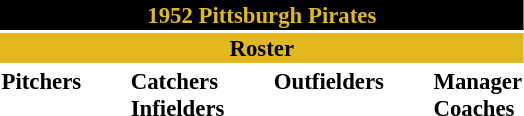<table class="toccolours" style="font-size: 95%;">
<tr>
<th colspan="10" style="background-color: black; color: #e1b81e; text-align: center;">1952 Pittsburgh Pirates</th>
</tr>
<tr>
<td colspan="10" style="background-color: #e1b81e; color: black; text-align: center;"><strong>Roster</strong></td>
</tr>
<tr>
<td valign="top"><strong>Pitchers</strong><br>


















</td>
<td width="25px"></td>
<td valign="top"><strong>Catchers</strong><br>



<strong>Infielders</strong>










</td>
<td width="25px"></td>
<td valign="top"><strong>Outfielders</strong><br>








</td>
<td width="25px"></td>
<td valign="top"><strong>Manager</strong><br>
<strong>Coaches</strong>



</td>
</tr>
</table>
